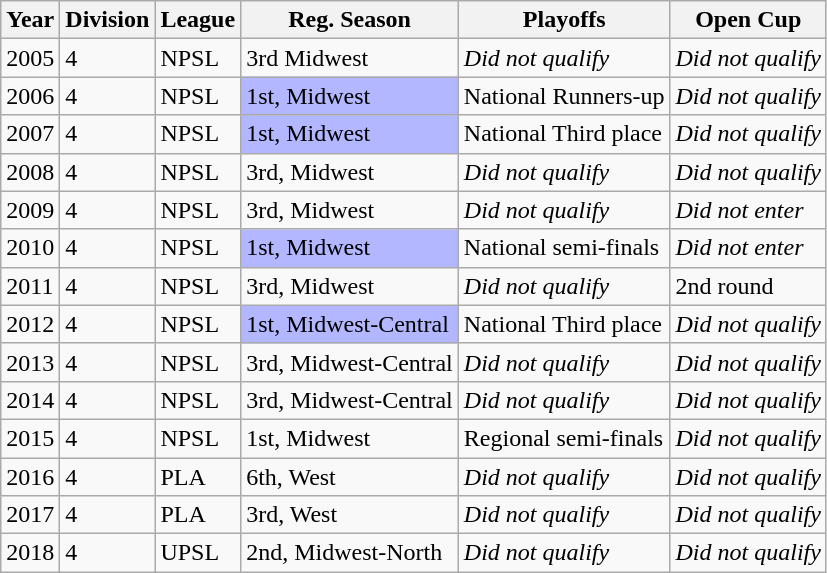<table class="wikitable">
<tr>
<th>Year</th>
<th>Division</th>
<th>League</th>
<th>Reg. Season</th>
<th>Playoffs</th>
<th>Open Cup</th>
</tr>
<tr>
<td>2005</td>
<td>4</td>
<td>NPSL</td>
<td>3rd Midwest</td>
<td><em>Did not qualify</em></td>
<td><em>Did not qualify</em></td>
</tr>
<tr>
<td>2006</td>
<td>4</td>
<td>NPSL</td>
<td style="background:#b3b7ff;">1st, Midwest</td>
<td>National Runners-up</td>
<td><em>Did not qualify</em></td>
</tr>
<tr>
<td>2007</td>
<td>4</td>
<td>NPSL</td>
<td style="background:#b3b7ff;">1st, Midwest</td>
<td>National Third place</td>
<td><em>Did not qualify</em></td>
</tr>
<tr>
<td>2008</td>
<td>4</td>
<td>NPSL</td>
<td>3rd, Midwest</td>
<td><em>Did not qualify</em></td>
<td><em>Did not qualify</em></td>
</tr>
<tr>
<td>2009</td>
<td>4</td>
<td>NPSL</td>
<td>3rd, Midwest</td>
<td><em>Did not qualify</em></td>
<td><em>Did not enter</em></td>
</tr>
<tr>
<td>2010</td>
<td>4</td>
<td>NPSL</td>
<td style="background:#b3b7ff;">1st, Midwest</td>
<td>National semi-finals</td>
<td><em>Did not enter</em></td>
</tr>
<tr>
<td>2011</td>
<td>4</td>
<td>NPSL</td>
<td>3rd, Midwest</td>
<td><em>Did not qualify</em></td>
<td>2nd round</td>
</tr>
<tr>
<td>2012</td>
<td>4</td>
<td>NPSL</td>
<td style="background:#b3b7ff;">1st, Midwest-Central</td>
<td>National Third place</td>
<td><em>Did not qualify</em></td>
</tr>
<tr>
<td>2013</td>
<td>4</td>
<td>NPSL</td>
<td>3rd, Midwest-Central</td>
<td><em>Did not qualify</em></td>
<td><em>Did not qualify</em></td>
</tr>
<tr>
<td>2014</td>
<td>4</td>
<td>NPSL</td>
<td>3rd, Midwest-Central</td>
<td><em>Did not qualify</em></td>
<td><em>Did not qualify</em></td>
</tr>
<tr>
<td>2015</td>
<td>4</td>
<td>NPSL</td>
<td>1st, Midwest</td>
<td>Regional semi-finals</td>
<td><em>Did not qualify</em></td>
</tr>
<tr>
<td>2016</td>
<td>4</td>
<td>PLA</td>
<td>6th, West</td>
<td><em>Did not qualify</em></td>
<td><em>Did not qualify</em></td>
</tr>
<tr>
<td>2017</td>
<td>4</td>
<td>PLA</td>
<td>3rd, West</td>
<td><em>Did not qualify</em></td>
<td><em>Did not qualify</em></td>
</tr>
<tr>
<td>2018</td>
<td>4</td>
<td>UPSL</td>
<td>2nd, Midwest-North</td>
<td><em>Did not qualify</em></td>
<td><em>Did not qualify</em></td>
</tr>
</table>
